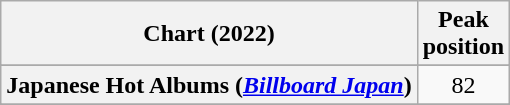<table class="wikitable sortable plainrowheaders" style="text-align:center">
<tr>
<th scope="col">Chart (2022)</th>
<th scope="col">Peak<br>position</th>
</tr>
<tr>
</tr>
<tr>
</tr>
<tr>
<th scope="row">Japanese Hot Albums (<em><a href='#'>Billboard Japan</a></em>)</th>
<td>82</td>
</tr>
<tr>
</tr>
<tr>
</tr>
<tr>
</tr>
<tr>
</tr>
<tr>
</tr>
<tr>
</tr>
<tr>
</tr>
</table>
